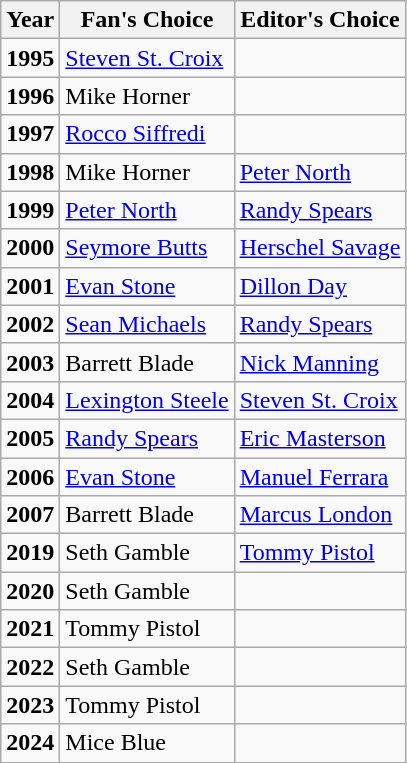<table class="wikitable">
<tr>
<th>Year</th>
<th>Fan's Choice</th>
<th>Editor's Choice</th>
</tr>
<tr>
<td><strong>1995</strong></td>
<td><a href='#'>Steven St. Croix</a></td>
<td></td>
</tr>
<tr>
<td><strong>1996</strong></td>
<td>Mike Horner</td>
<td></td>
</tr>
<tr>
<td><strong>1997</strong></td>
<td><a href='#'>Rocco Siffredi</a></td>
<td></td>
</tr>
<tr>
<td><strong>1998</strong></td>
<td>Mike Horner</td>
<td><a href='#'>Peter North</a></td>
</tr>
<tr>
<td><strong>1999</strong></td>
<td><a href='#'>Peter North</a></td>
<td><a href='#'>Randy Spears</a></td>
</tr>
<tr>
<td><strong>2000</strong></td>
<td><a href='#'>Seymore Butts</a></td>
<td><a href='#'>Herschel Savage</a></td>
</tr>
<tr>
<td><strong>2001</strong></td>
<td><a href='#'>Evan Stone</a></td>
<td><a href='#'>Dillon Day</a></td>
</tr>
<tr>
<td><strong>2002</strong></td>
<td><a href='#'>Sean Michaels</a></td>
<td><a href='#'>Randy Spears</a></td>
</tr>
<tr>
<td><strong>2003</strong></td>
<td>Barrett Blade</td>
<td><a href='#'>Nick Manning</a></td>
</tr>
<tr>
<td><strong>2004</strong></td>
<td><a href='#'>Lexington Steele</a></td>
<td><a href='#'>Steven St. Croix</a></td>
</tr>
<tr>
<td><strong>2005</strong></td>
<td><a href='#'>Randy Spears</a></td>
<td><a href='#'>Eric Masterson</a></td>
</tr>
<tr>
<td><strong>2006</strong></td>
<td><a href='#'>Evan Stone</a></td>
<td><a href='#'>Manuel Ferrara</a></td>
</tr>
<tr>
<td><strong>2007</strong></td>
<td>Barrett Blade</td>
<td><a href='#'>Marcus London</a></td>
</tr>
<tr>
<td><strong>2019</strong></td>
<td>Seth Gamble</td>
<td><a href='#'>Tommy Pistol</a></td>
</tr>
<tr>
<td><strong>2020</strong></td>
<td>Seth Gamble</td>
</tr>
<tr>
<td><strong>2021</strong></td>
<td>Tommy Pistol</td>
<td></td>
</tr>
<tr>
<td><strong>2022</strong></td>
<td>Seth Gamble</td>
<td></td>
</tr>
<tr>
<td><strong>2023</strong></td>
<td>Tommy Pistol</td>
<td></td>
</tr>
<tr>
<td><strong>2024</strong></td>
<td>Mice Blue</td>
<td></td>
</tr>
</table>
